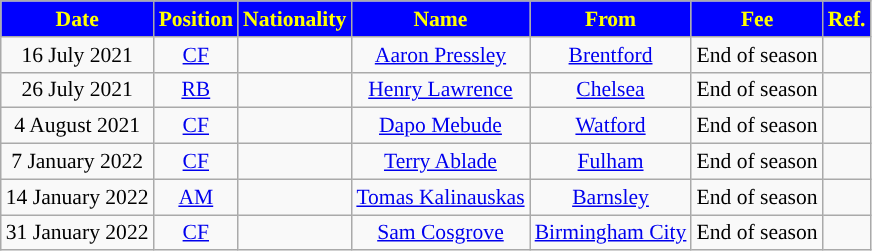<table class="wikitable"  style="text-align:center; font-size:90%; ">
<tr>
<th style="background:#0000ff; color:#FFFF00; ">Date</th>
<th style="background:#0000ff; color:#FFFF00; ">Position</th>
<th style="background:#0000ff; color:#FFFF00; ">Nationality</th>
<th style="background:#0000ff; color:#FFFF00; ">Name</th>
<th style="background:#0000ff; color:#FFFF00; ">From</th>
<th style="background:#0000ff; color:#FFFF00; ">Fee</th>
<th style="background:#0000ff; color:#FFFF00; ">Ref.</th>
</tr>
<tr>
<td>16 July 2021</td>
<td><a href='#'>CF</a></td>
<td></td>
<td><a href='#'>Aaron Pressley</a></td>
<td> <a href='#'>Brentford</a></td>
<td>End of season</td>
<td></td>
</tr>
<tr>
<td>26 July 2021</td>
<td><a href='#'>RB</a></td>
<td></td>
<td><a href='#'>Henry Lawrence</a></td>
<td> <a href='#'>Chelsea</a></td>
<td>End of season</td>
<td></td>
</tr>
<tr>
<td>4 August 2021</td>
<td><a href='#'>CF</a></td>
<td></td>
<td><a href='#'>Dapo Mebude</a></td>
<td> <a href='#'>Watford</a></td>
<td>End of season</td>
<td></td>
</tr>
<tr>
<td>7 January 2022</td>
<td><a href='#'>CF</a></td>
<td></td>
<td><a href='#'>Terry Ablade</a></td>
<td> <a href='#'>Fulham</a></td>
<td>End of season</td>
<td></td>
</tr>
<tr>
<td>14 January 2022</td>
<td><a href='#'>AM</a></td>
<td></td>
<td><a href='#'>Tomas Kalinauskas</a></td>
<td> <a href='#'>Barnsley</a></td>
<td>End of season</td>
<td></td>
</tr>
<tr>
<td>31 January 2022</td>
<td><a href='#'>CF</a></td>
<td></td>
<td><a href='#'>Sam Cosgrove</a></td>
<td> <a href='#'>Birmingham City</a></td>
<td>End of season</td>
<td></td>
</tr>
</table>
